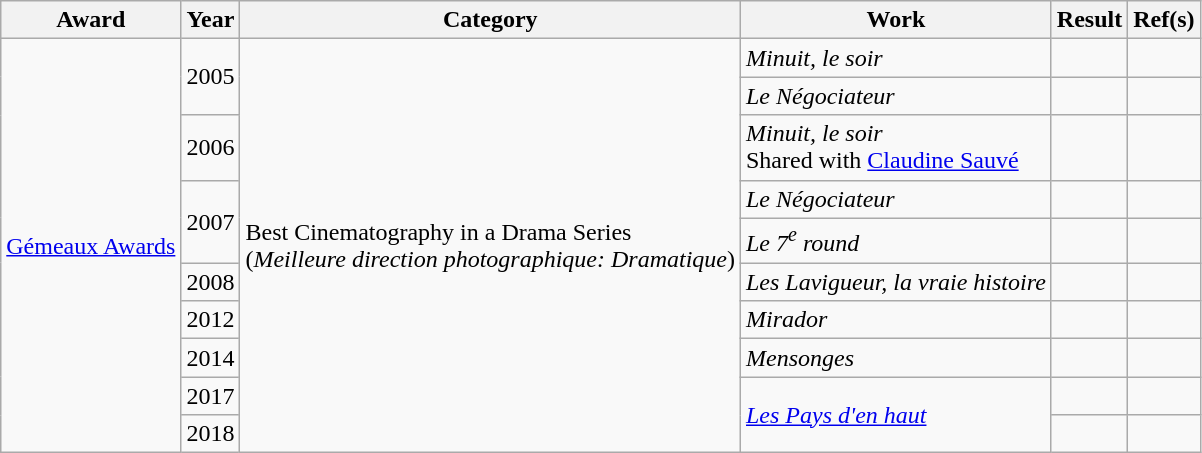<table class="wikitable plainrowheaders sortable">
<tr>
<th>Award</th>
<th>Year</th>
<th>Category</th>
<th>Work</th>
<th>Result</th>
<th>Ref(s)</th>
</tr>
<tr>
<td rowspan=10><a href='#'>Gémeaux Awards</a></td>
<td rowspan=2>2005</td>
<td rowspan=10>Best Cinematography in a Drama Series<br>(<em>Meilleure direction photographique: Dramatique</em>)</td>
<td><em>Minuit, le soir</em></td>
<td></td>
<td></td>
</tr>
<tr>
<td><em>Le Négociateur</em></td>
<td></td>
<td></td>
</tr>
<tr>
<td>2006</td>
<td><em>Minuit, le soir</em><br>Shared with <a href='#'>Claudine Sauvé</a></td>
<td></td>
<td></td>
</tr>
<tr>
<td rowspan=2>2007</td>
<td><em>Le Négociateur</em></td>
<td></td>
<td></td>
</tr>
<tr>
<td><em>Le 7<sup>e</sup> round</em></td>
<td></td>
<td></td>
</tr>
<tr>
<td>2008</td>
<td><em>Les Lavigueur, la vraie histoire</em></td>
<td></td>
<td></td>
</tr>
<tr>
<td>2012</td>
<td><em>Mirador</em></td>
<td></td>
<td></td>
</tr>
<tr>
<td>2014</td>
<td><em>Mensonges</em></td>
<td></td>
<td></td>
</tr>
<tr>
<td>2017</td>
<td rowspan=2><em><a href='#'>Les Pays d'en haut</a></em></td>
<td></td>
<td></td>
</tr>
<tr>
<td>2018</td>
<td></td>
<td></td>
</tr>
</table>
